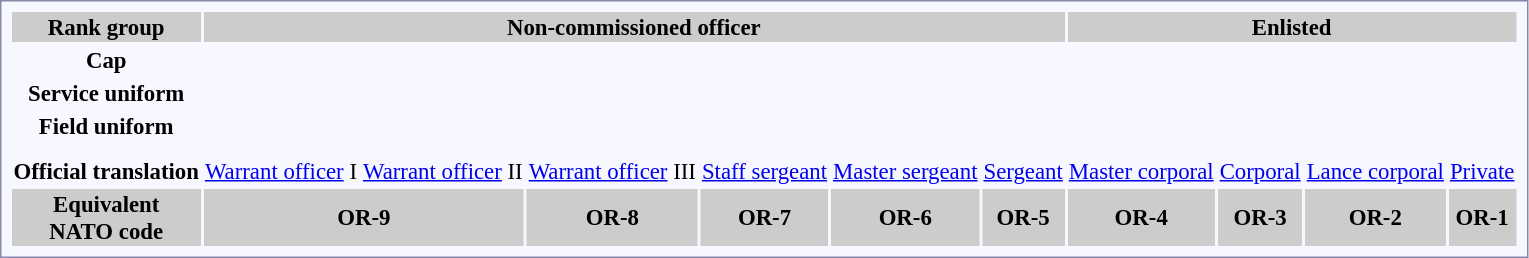<table style="border:1px solid #8888aa; background-color:#f7f8ff; padding:5px; font-size:95%; margin: 0px 12px 12px 0px;">
<tr style="background-color:#CCCCCC; text-align:center;">
<th>Rank group</th>
<th colspan=22>Non-commissioned officer</th>
<th colspan=14>Enlisted</th>
</tr>
<tr style="text-align:center;">
<td><strong>Cap</strong></td>
<td colspan=3></td>
<td colspan=3></td>
<td colspan=2></td>
<td colspan=2></td>
<td colspan=6></td>
<td colspan=6></td>
<td colspan=4></td>
<td colspan=2></td>
<td colspan=6></td>
<td colspan=2></td>
</tr>
<tr style="text-align:center;">
<td><strong>Service uniform</strong></td>
<td colspan=3></td>
<td colspan=3></td>
<td colspan=2></td>
<td colspan=2></td>
<td colspan=6></td>
<td colspan=6></td>
<td colspan=4></td>
<td colspan=2></td>
<td colspan=6></td>
<td colspan=2></td>
</tr>
<tr style="text-align:center;">
<td><strong>Field uniform</strong></td>
<td colspan=3></td>
<td colspan=3></td>
<td colspan=2></td>
<td colspan=2></td>
<td colspan=6></td>
<td colspan=6></td>
<td colspan=4></td>
<td colspan=2></td>
<td colspan=6></td>
<td colspan=2></td>
</tr>
<tr style="text-align:center;">
<td></td>
<td colspan=3></td>
<td colspan=3></td>
<td colspan=2></td>
<td colspan=2></td>
<td colspan=6></td>
<td colspan=6></td>
<td colspan=4></td>
<td colspan=2></td>
<td colspan=6></td>
<td colspan=2></td>
</tr>
<tr style="text-align:center;">
<td colspan=39></td>
</tr>
<tr style="text-align:center;">
<td><strong>Official translation</strong></td>
<td colspan=3><a href='#'>Warrant officer</a> I</td>
<td colspan=3><a href='#'>Warrant officer</a> II</td>
<td colspan=2><a href='#'>Warrant officer</a> III</td>
<td colspan=2><a href='#'>Staff sergeant</a></td>
<td colspan=6><a href='#'>Master sergeant</a></td>
<td colspan=6><a href='#'>Sergeant</a></td>
<td colspan=4><a href='#'>Master corporal</a></td>
<td colspan=2><a href='#'>Corporal</a></td>
<td colspan=6><a href='#'>Lance corporal</a></td>
<td colspan=2><a href='#'>Private</a></td>
</tr>
<tr style="background-color:#CCCCCC; text-align:center;">
<th>Equivalent<br>NATO code</th>
<th colspan=6>OR-9</th>
<th colspan=2>OR-8</th>
<th colspan=2>OR-7</th>
<th colspan=6>OR-6</th>
<th colspan=6>OR-5</th>
<th colspan=4>OR-4</th>
<th colspan=2>OR-3</th>
<th colspan=6>OR-2</th>
<th colspan=6>OR-1</th>
</tr>
</table>
